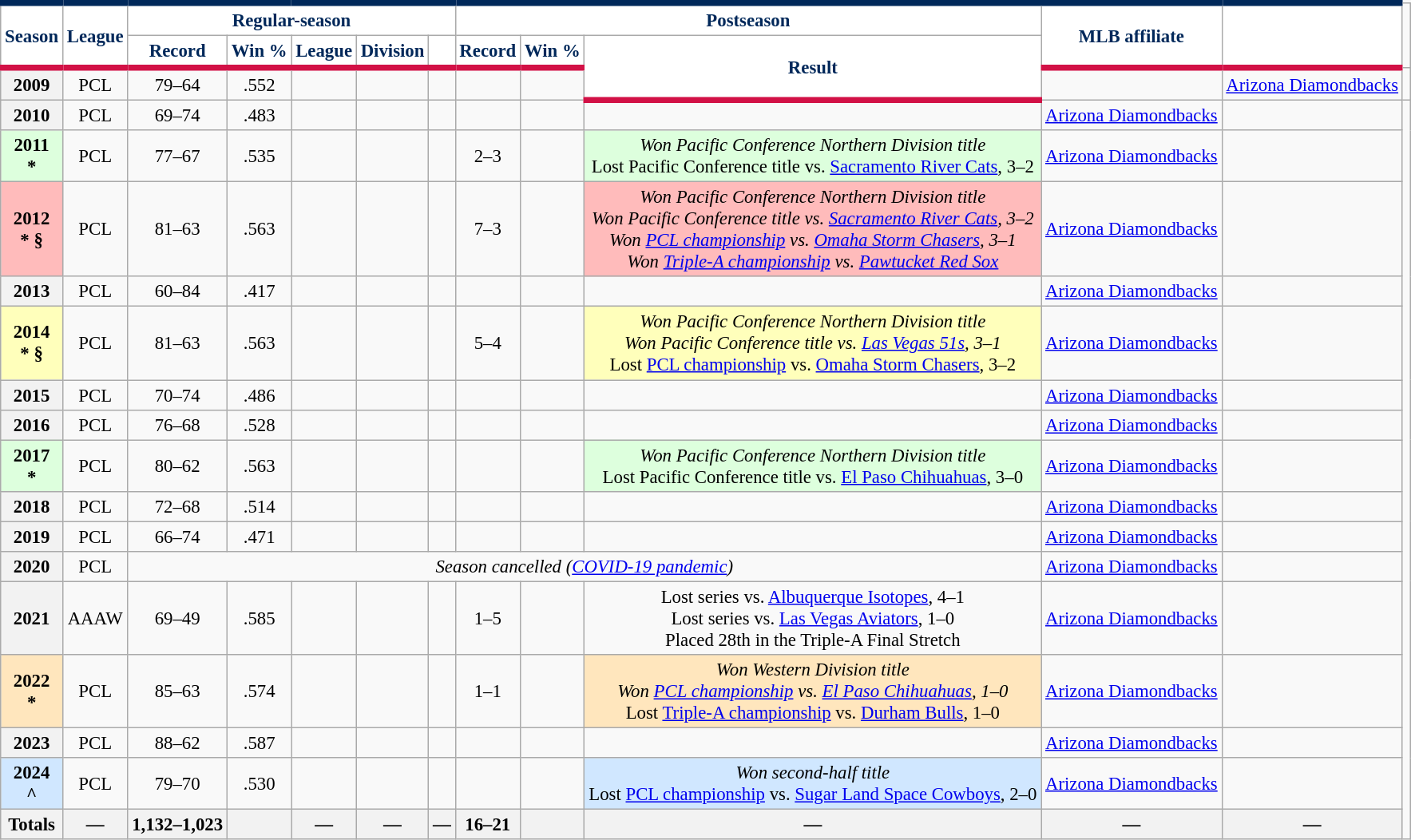<table class="wikitable sortable plainrowheaders" style="font-size: 95%; text-align:center;">
<tr>
<th rowspan="2" scope="col" style="background-color:#ffffff; border-top:#00285A 5px solid; border-bottom:#D21146 5px solid; color:#00285A">Season</th>
<th rowspan="2" scope="col" style="background-color:#ffffff; border-top:#00285A 5px solid; border-bottom:#D21146 5px solid; color:#00285A">League</th>
<th colspan="5" scope="col" style="background-color:#ffffff; border-top:#00285A 5px solid; color:#00285A">Regular-season</th>
<th colspan="3" scope="col" style="background-color:#ffffff; border-top:#00285A 5px solid; color:#00285A">Postseason</th>
<th rowspan="2" scope="col" style="background-color:#ffffff; border-top:#00285A 5px solid; border-bottom:#D21146 5px solid; color:#00285A">MLB affiliate</th>
<th class="unsortable" rowspan="2" scope="col" style="background-color:#ffffff; border-top:#00285A 5px solid; border-bottom:#D21146 5px solid; color:#00285A"></th>
</tr>
<tr>
<th scope="col" style="background-color:#ffffff; border-bottom:#D21146 5px solid; color:#00285A">Record</th>
<th scope="col" style="background-color:#ffffff; border-bottom:#D21146 5px solid; color:#00285A">Win %</th>
<th scope="col" style="background-color:#ffffff; border-bottom:#D21146 5px solid; color:#00285A">League</th>
<th scope="col" style="background-color:#ffffff; border-bottom:#D21146 5px solid; color:#00285A">Division</th>
<th scope="col" style="background-color:#ffffff; border-bottom:#D21146 5px solid; color:#00285A"></th>
<th scope="col" style="background-color:#ffffff; border-bottom:#D21146 5px solid; color:#00285A">Record</th>
<th scope="col" style="background-color:#ffffff; border-bottom:#D21146 5px solid; color:#00285A">Win %</th>
<th class="unsortable" rowspan="2" scope="col" style="background-color:#ffffff; border-bottom:#D21146 5px solid; color:#00285A">Result</th>
</tr>
<tr>
<th scope="row" style="text-align:center">2009</th>
<td>PCL</td>
<td>79–64</td>
<td>.552</td>
<td></td>
<td></td>
<td></td>
<td></td>
<td></td>
<td></td>
<td><a href='#'>Arizona Diamondbacks</a></td>
<td></td>
</tr>
<tr>
<th scope="row" style="text-align:center">2010</th>
<td>PCL</td>
<td>69–74</td>
<td>.483</td>
<td></td>
<td></td>
<td></td>
<td></td>
<td></td>
<td></td>
<td><a href='#'>Arizona Diamondbacks</a></td>
<td></td>
</tr>
<tr>
<th scope="row" style="text-align:center; background:#DDFFDD">2011<br>*</th>
<td>PCL</td>
<td>77–67</td>
<td>.535</td>
<td></td>
<td></td>
<td></td>
<td>2–3</td>
<td></td>
<td bgcolor="#DDFFDD"><em>Won Pacific Conference Northern Division title</em><br>Lost Pacific Conference title vs. <a href='#'>Sacramento River Cats</a>, 3–2</td>
<td><a href='#'>Arizona Diamondbacks</a></td>
<td></td>
</tr>
<tr>
<th scope="row" style="text-align:center; background: #FFBBBB">2012<br>* §  </th>
<td>PCL</td>
<td>81–63</td>
<td>.563</td>
<td></td>
<td></td>
<td></td>
<td>7–3</td>
<td></td>
<td bgcolor="#FFBBBB"><em>Won Pacific Conference Northern Division title</em><br><em>Won Pacific Conference title vs. <a href='#'>Sacramento River Cats</a>, 3–2</em><br><em>Won <a href='#'>PCL championship</a> vs. <a href='#'>Omaha Storm Chasers</a>, 3–1</em><br><em>Won <a href='#'>Triple-A championship</a> vs. <a href='#'>Pawtucket Red Sox</a></em></td>
<td><a href='#'>Arizona Diamondbacks</a></td>
<td></td>
</tr>
<tr>
<th scope="row" style="text-align:center">2013</th>
<td>PCL</td>
<td>60–84</td>
<td>.417</td>
<td></td>
<td></td>
<td></td>
<td></td>
<td></td>
<td></td>
<td><a href='#'>Arizona Diamondbacks</a></td>
<td></td>
</tr>
<tr>
<th scope="row" style="text-align:center; background:#FFFFBB">2014<br>* §</th>
<td>PCL</td>
<td>81–63</td>
<td>.563</td>
<td></td>
<td></td>
<td></td>
<td>5–4</td>
<td></td>
<td bgcolor="#FFFFBB"><em>Won Pacific Conference Northern Division title</em><br><em>Won Pacific Conference title vs. <a href='#'>Las Vegas 51s</a>, 3–1</em><br>Lost <a href='#'>PCL championship</a> vs. <a href='#'>Omaha Storm Chasers</a>, 3–2</td>
<td><a href='#'>Arizona Diamondbacks</a></td>
<td></td>
</tr>
<tr>
<th scope="row" style="text-align:center">2015</th>
<td>PCL</td>
<td>70–74</td>
<td>.486</td>
<td></td>
<td></td>
<td></td>
<td></td>
<td></td>
<td></td>
<td><a href='#'>Arizona Diamondbacks</a></td>
<td></td>
</tr>
<tr>
<th scope="row" style="text-align:center">2016</th>
<td>PCL</td>
<td>76–68</td>
<td>.528</td>
<td></td>
<td></td>
<td></td>
<td></td>
<td></td>
<td></td>
<td><a href='#'>Arizona Diamondbacks</a></td>
<td></td>
</tr>
<tr>
<th scope="row" style="text-align:center; background:#DDFFDD">2017<br>*</th>
<td>PCL</td>
<td>80–62</td>
<td>.563</td>
<td></td>
<td></td>
<td></td>
<td></td>
<td></td>
<td bgcolor="#DDFFDD"><em>Won Pacific Conference Northern Division title</em><br>Lost Pacific Conference title vs. <a href='#'>El Paso Chihuahuas</a>, 3–0</td>
<td><a href='#'>Arizona Diamondbacks</a></td>
<td></td>
</tr>
<tr>
<th scope="row" style="text-align:center">2018</th>
<td>PCL</td>
<td>72–68</td>
<td>.514</td>
<td></td>
<td></td>
<td></td>
<td></td>
<td></td>
<td></td>
<td><a href='#'>Arizona Diamondbacks</a></td>
<td></td>
</tr>
<tr>
<th scope="row" style="text-align:center">2019</th>
<td>PCL</td>
<td>66–74</td>
<td>.471</td>
<td></td>
<td></td>
<td></td>
<td></td>
<td></td>
<td></td>
<td><a href='#'>Arizona Diamondbacks</a></td>
<td></td>
</tr>
<tr>
<th scope="row" style="text-align:center">2020</th>
<td>PCL</td>
<td colspan="8"><em>Season cancelled (<a href='#'>COVID-19 pandemic</a>)</em></td>
<td><a href='#'>Arizona Diamondbacks</a></td>
<td></td>
</tr>
<tr>
<th scope="row" style="text-align:center">2021</th>
<td>AAAW</td>
<td>69–49</td>
<td>.585</td>
<td></td>
<td></td>
<td></td>
<td>1–5</td>
<td></td>
<td>Lost series vs. <a href='#'>Albuquerque Isotopes</a>, 4–1<br>Lost series vs. <a href='#'>Las Vegas Aviators</a>, 1–0<br>Placed 28th in the Triple-A Final Stretch</td>
<td><a href='#'>Arizona Diamondbacks</a></td>
<td></td>
</tr>
<tr>
<th scope="row" style="text-align:center; background: #FFE6BD">2022<br>* </th>
<td>PCL</td>
<td>85–63</td>
<td>.574</td>
<td></td>
<td></td>
<td></td>
<td>1–1</td>
<td></td>
<td bgcolor="#FFE6BD"><em>Won Western Division title</em><br><em>Won <a href='#'>PCL championship</a> vs. <a href='#'>El Paso Chihuahuas</a>, 1–0</em><br>Lost <a href='#'>Triple-A championship</a> vs. <a href='#'>Durham Bulls</a>, 1–0</td>
<td><a href='#'>Arizona Diamondbacks</a></td>
<td></td>
</tr>
<tr>
<th scope="row" style="text-align:center">2023</th>
<td>PCL</td>
<td>88–62</td>
<td>.587</td>
<td></td>
<td></td>
<td></td>
<td></td>
<td></td>
<td></td>
<td><a href='#'>Arizona Diamondbacks</a></td>
<td></td>
</tr>
<tr>
<th scope="row" style="text-align:center; background:#D0E7FF">2024<br>^</th>
<td>PCL</td>
<td>79–70</td>
<td>.530</td>
<td></td>
<td></td>
<td></td>
<td></td>
<td></td>
<td style="background:#D0E7FF;"><em>Won second-half title</em><br>Lost <a href='#'>PCL championship</a> vs. <a href='#'>Sugar Land Space Cowboys</a>, 2–0<em></td>
<td><a href='#'>Arizona Diamondbacks</a></td>
<td></td>
</tr>
<tr class="sortbottom">
<th scope="row" style="text-align:center"><strong>Totals</strong></th>
<th>—</th>
<th>1,132–1,023</th>
<th></th>
<th>—</th>
<th>—</th>
<th>—</th>
<th>16–21</th>
<th></th>
<th>—</th>
<th>—</th>
<th>—</th>
</tr>
</table>
